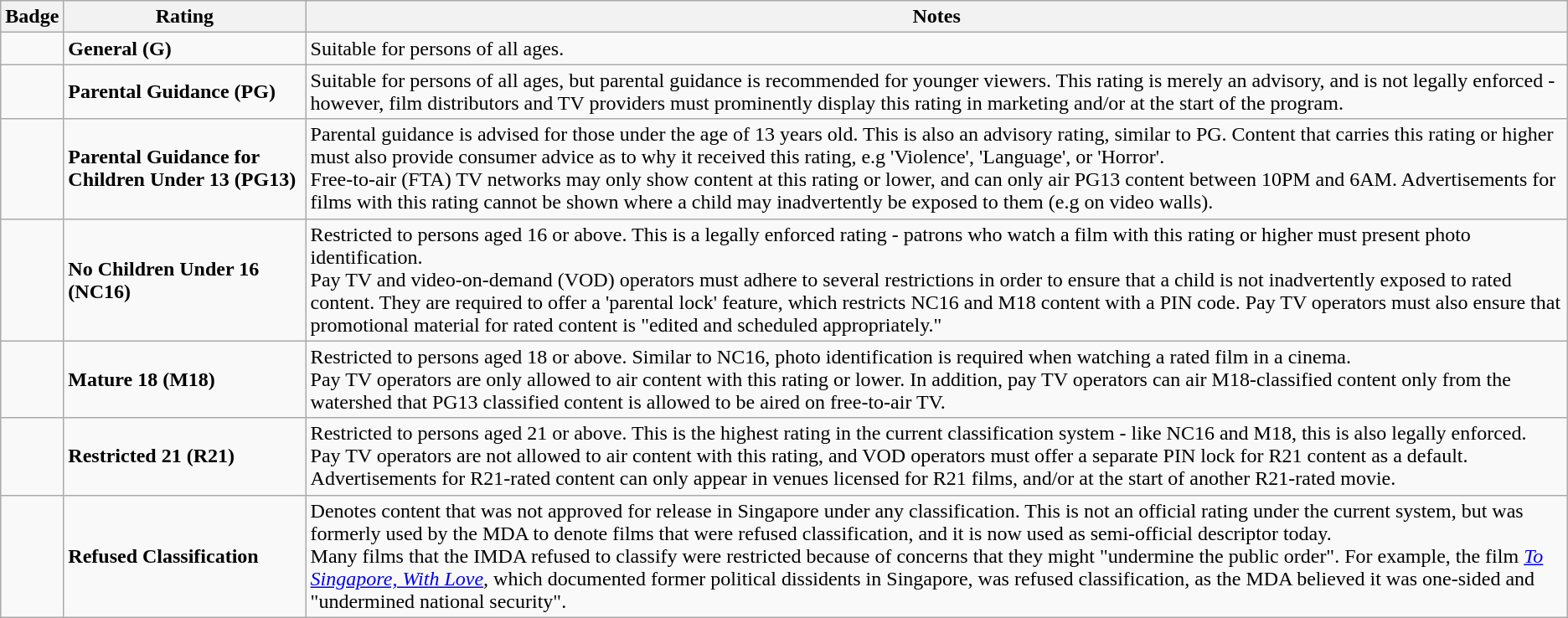<table class="wikitable mw-collapsible">
<tr>
<th>Badge</th>
<th>Rating</th>
<th>Notes</th>
</tr>
<tr>
<td></td>
<td><strong>General (G)</strong></td>
<td>Suitable for persons of all ages.</td>
</tr>
<tr>
<td></td>
<td><strong>Parental Guidance</strong> <strong>(PG)</strong></td>
<td>Suitable for persons of all ages, but parental guidance is recommended for younger viewers. This rating is merely an advisory, and is not legally enforced - however, film distributors and TV providers must prominently display this rating in marketing and/or at the start of the program.</td>
</tr>
<tr>
<td></td>
<td><strong>Parental Guidance for Children Under 13 (PG13)</strong></td>
<td>Parental guidance is advised for those under the age of 13 years old. This is also an advisory rating, similar to PG. Content that carries this rating or higher must also provide consumer advice as to why it received this rating, e.g 'Violence', 'Language', or 'Horror'.<br>Free-to-air (FTA) TV networks may only show content at this rating or lower, and can only air PG13 content between 10PM and 6AM. Advertisements for films with this rating cannot be shown where a child may inadvertently be exposed to them (e.g on video walls).</td>
</tr>
<tr>
<td></td>
<td><strong>No Children Under 16 (NC16)</strong></td>
<td>Restricted to persons aged 16 or above. This is a legally enforced rating - patrons who watch a film with this rating or higher must present photo identification.<br>Pay TV and video-on-demand (VOD) operators must adhere to several restrictions in order to ensure that a child is not inadvertently exposed to rated content. They are required to offer a 'parental lock' feature, which restricts NC16 and M18 content with a PIN code. Pay TV operators must also ensure that promotional material for rated content is "edited and scheduled appropriately."</td>
</tr>
<tr>
<td></td>
<td><strong>Mature 18 (M18)</strong></td>
<td>Restricted to persons aged 18 or above. Similar to NC16, photo identification is required when watching a rated film in a cinema.<br>Pay TV operators are only allowed to air content with this rating or lower. In addition, pay TV operators can air M18-classified content only from the watershed that PG13 classified content is allowed to be aired on free-to-air TV.</td>
</tr>
<tr>
<td></td>
<td><strong>Restricted 21 (R21)</strong></td>
<td>Restricted to persons aged 21 or above. This is the highest rating in the current classification system - like NC16 and M18, this is also legally enforced.<br>Pay TV operators are not allowed to air content with this rating, and VOD operators must offer a separate PIN lock for R21 content as a default. Advertisements for R21-rated content can only appear in venues licensed for R21 films, and/or at the start of another R21-rated movie.</td>
</tr>
<tr>
<td></td>
<td><strong>Refused Classification</strong></td>
<td>Denotes content that was not approved for release in Singapore under any classification. This is not an official rating under the current system, but was formerly used by the MDA to denote films that were refused classification, and it is now used as semi-official descriptor today.<br>Many films that the IMDA refused to classify were restricted because of concerns that they might "undermine the public order". For example, the film <em><a href='#'>To Singapore, With Love</a>,</em> which documented former political dissidents in Singapore, was refused classification, as the MDA believed it was one-sided and "undermined national security".</td>
</tr>
</table>
